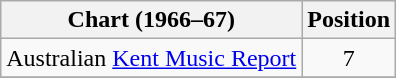<table class="wikitable sortable" style="text-align:center;">
<tr>
<th>Chart (1966–67)</th>
<th>Position</th>
</tr>
<tr>
<td align="left">Australian <a href='#'>Kent Music Report</a></td>
<td>7</td>
</tr>
<tr>
</tr>
</table>
